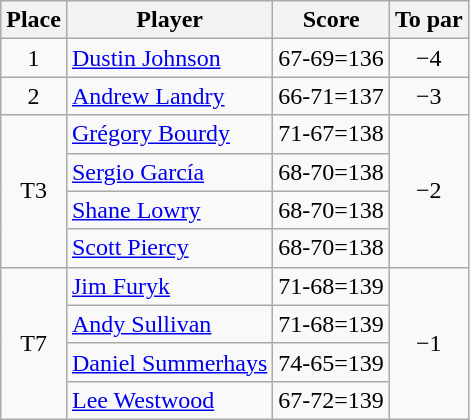<table class="wikitable">
<tr>
<th>Place</th>
<th>Player</th>
<th>Score</th>
<th>To par</th>
</tr>
<tr>
<td align=center>1</td>
<td> <a href='#'>Dustin Johnson</a></td>
<td align=center>67-69=136</td>
<td align=center>−4</td>
</tr>
<tr>
<td align=center>2</td>
<td> <a href='#'>Andrew Landry</a></td>
<td align=center>66-71=137</td>
<td align=center>−3</td>
</tr>
<tr>
<td rowspan=4 align=center>T3</td>
<td> <a href='#'>Grégory Bourdy</a></td>
<td align=center>71-67=138</td>
<td rowspan=4 align=center>−2</td>
</tr>
<tr>
<td> <a href='#'>Sergio García</a></td>
<td>68-70=138</td>
</tr>
<tr>
<td> <a href='#'>Shane Lowry</a></td>
<td align=center>68-70=138</td>
</tr>
<tr>
<td> <a href='#'>Scott Piercy</a></td>
<td>68-70=138</td>
</tr>
<tr>
<td rowspan=4 align=center>T7</td>
<td> <a href='#'>Jim Furyk</a></td>
<td align=center>71-68=139</td>
<td rowspan=4 align=center>−1</td>
</tr>
<tr>
<td> <a href='#'>Andy Sullivan</a></td>
<td align=center>71-68=139</td>
</tr>
<tr>
<td> <a href='#'>Daniel Summerhays</a></td>
<td align=center>74-65=139</td>
</tr>
<tr>
<td> <a href='#'>Lee Westwood</a></td>
<td align=center>67-72=139</td>
</tr>
</table>
